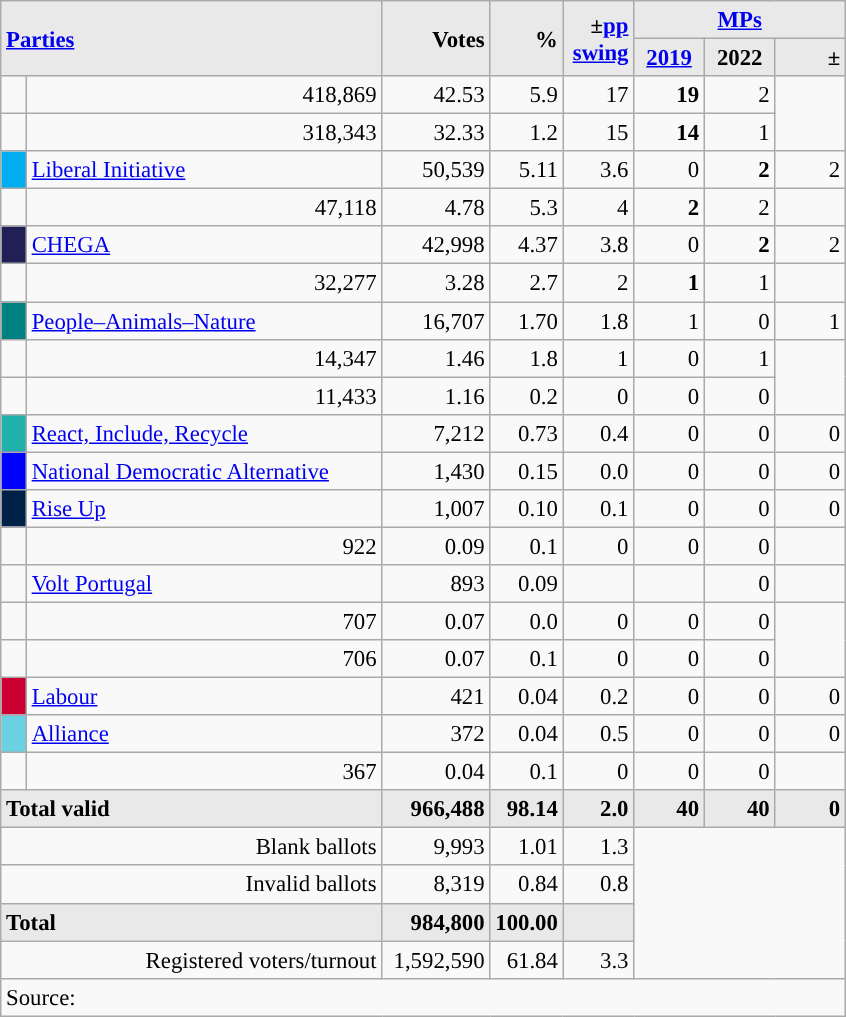<table class="wikitable" style="text-align:right; font-size:95%;">
<tr>
<th rowspan="2" colspan="2" style="background:#e9e9e9; text-align:left;" alignleft><a href='#'>Parties</a></th>
<th rowspan="2" style="background:#e9e9e9; text-align:right;">Votes</th>
<th rowspan="2" style="background:#e9e9e9; text-align:right;">%</th>
<th rowspan="2" style="background:#e9e9e9; text-align:right;">±<a href='#'>pp</a> <a href='#'>swing</a></th>
<th colspan="3" style="background:#e9e9e9; text-align:center;"><a href='#'>MPs</a></th>
</tr>
<tr style="background-color:#E9E9E9">
<th style="background-color:#E9E9E9;text-align:center;"><a href='#'>2019</a></th>
<th style="background-color:#E9E9E9;text-align:center;">2022</th>
<th style="background:#e9e9e9; text-align:right;">±</th>
</tr>
<tr>
<td></td>
<td>418,869</td>
<td>42.53</td>
<td>5.9</td>
<td>17</td>
<td><strong>19</strong></td>
<td>2</td>
</tr>
<tr>
<td></td>
<td>318,343</td>
<td>32.33</td>
<td>1.2</td>
<td>15</td>
<td><strong>14</strong></td>
<td>1</td>
</tr>
<tr>
<td style="width: 10px" bgcolor="#00ADEF" align="center"></td>
<td align="left"><a href='#'>Liberal Initiative</a></td>
<td>50,539</td>
<td>5.11</td>
<td>3.6</td>
<td>0</td>
<td><strong>2</strong></td>
<td>2</td>
</tr>
<tr>
<td></td>
<td>47,118</td>
<td>4.78</td>
<td>5.3</td>
<td>4</td>
<td><strong>2</strong></td>
<td>2</td>
</tr>
<tr>
<td style="width: 10px" bgcolor="#202056" align="center"></td>
<td align="left"><a href='#'>CHEGA</a></td>
<td>42,998</td>
<td>4.37</td>
<td>3.8</td>
<td>0</td>
<td><strong>2</strong></td>
<td>2</td>
</tr>
<tr>
<td></td>
<td>32,277</td>
<td>3.28</td>
<td>2.7</td>
<td>2</td>
<td><strong>1</strong></td>
<td>1</td>
</tr>
<tr>
<td style="width: 10px" bgcolor="teal" align="center"></td>
<td align="left"><a href='#'>People–Animals–Nature</a></td>
<td>16,707</td>
<td>1.70</td>
<td>1.8</td>
<td>1</td>
<td>0</td>
<td>1</td>
</tr>
<tr>
<td></td>
<td>14,347</td>
<td>1.46</td>
<td>1.8</td>
<td>1</td>
<td>0</td>
<td>1</td>
</tr>
<tr>
<td></td>
<td>11,433</td>
<td>1.16</td>
<td>0.2</td>
<td>0</td>
<td>0</td>
<td>0</td>
</tr>
<tr>
<td style="width: 10px" bgcolor="LightSeaGreen" align="center"></td>
<td align="left"><a href='#'>React, Include, Recycle</a></td>
<td>7,212</td>
<td>0.73</td>
<td>0.4</td>
<td>0</td>
<td>0</td>
<td>0</td>
</tr>
<tr>
<td style="width: 10px" bgcolor="blue" align="center"></td>
<td align="left"><a href='#'>National Democratic Alternative</a></td>
<td>1,430</td>
<td>0.15</td>
<td>0.0</td>
<td>0</td>
<td>0</td>
<td>0</td>
</tr>
<tr>
<td style="width: 10px" bgcolor="#002147" align="center"></td>
<td align="left"><a href='#'>Rise Up</a></td>
<td>1,007</td>
<td>0.10</td>
<td>0.1</td>
<td>0</td>
<td>0</td>
<td>0</td>
</tr>
<tr>
<td></td>
<td>922</td>
<td>0.09</td>
<td>0.1</td>
<td>0</td>
<td>0</td>
<td>0</td>
</tr>
<tr>
<td style="width: 10px"></td>
<td align="left"><a href='#'>Volt Portugal</a></td>
<td>893</td>
<td>0.09</td>
<td></td>
<td></td>
<td>0</td>
<td></td>
</tr>
<tr>
<td></td>
<td>707</td>
<td>0.07</td>
<td>0.0</td>
<td>0</td>
<td>0</td>
<td>0</td>
</tr>
<tr>
<td></td>
<td>706</td>
<td>0.07</td>
<td>0.1</td>
<td>0</td>
<td>0</td>
<td>0</td>
</tr>
<tr>
<td style="width: 10px" bgcolor="#CC0033" align="center"></td>
<td align="left"><a href='#'>Labour</a></td>
<td>421</td>
<td>0.04</td>
<td>0.2</td>
<td>0</td>
<td>0</td>
<td>0</td>
</tr>
<tr>
<td style="width: 10px" bgcolor="#6AD1E3" align="center"></td>
<td align="left"><a href='#'>Alliance</a></td>
<td>372</td>
<td>0.04</td>
<td>0.5</td>
<td>0</td>
<td>0</td>
<td>0</td>
</tr>
<tr>
<td></td>
<td>367</td>
<td>0.04</td>
<td>0.1</td>
<td>0</td>
<td>0</td>
<td>0</td>
</tr>
<tr>
<td colspan=2 width="247" align=left style="background-color:#E9E9E9"><strong>Total valid</strong></td>
<td width="65" align="right" style="background-color:#E9E9E9"><strong>966,488</strong></td>
<td width="40" align="right" style="background-color:#E9E9E9"><strong>98.14</strong></td>
<td width="40" align="right" style="background-color:#E9E9E9"><strong>2.0</strong></td>
<td width="40" align="right" style="background-color:#E9E9E9"><strong>40</strong></td>
<td width="40" align="right" style="background-color:#E9E9E9"><strong>40</strong></td>
<td width="40" align="right" style="background-color:#E9E9E9"><strong>0</strong></td>
</tr>
<tr>
<td colspan=2>Blank ballots</td>
<td>9,993</td>
<td>1.01</td>
<td>1.3</td>
<td colspan=4 rowspan=4></td>
</tr>
<tr>
<td colspan=2>Invalid ballots</td>
<td>8,319</td>
<td>0.84</td>
<td>0.8</td>
</tr>
<tr>
<td colspan=2 align=left style="background-color:#E9E9E9"><strong>Total</strong></td>
<td width="50" align="right" style="background-color:#E9E9E9"><strong>984,800</strong></td>
<td width="40" align="right" style="background-color:#E9E9E9"><strong>100.00</strong></td>
<td width="40" align="right" style="background-color:#E9E9E9"></td>
</tr>
<tr>
<td colspan=2>Registered voters/turnout</td>
<td>1,592,590</td>
<td>61.84</td>
<td>3.3</td>
</tr>
<tr>
<td colspan=11 align=left>Source: </td>
</tr>
</table>
